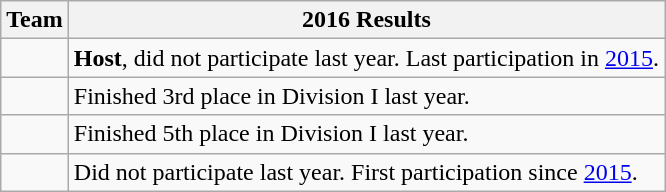<table class="wikitable">
<tr>
<th>Team</th>
<th>2016 Results</th>
</tr>
<tr>
<td></td>
<td><strong>Host</strong>, did not participate last year. Last participation in <a href='#'>2015</a>.</td>
</tr>
<tr>
<td></td>
<td>Finished 3rd place in Division I last year.</td>
</tr>
<tr>
<td></td>
<td>Finished 5th place in Division I last year.</td>
</tr>
<tr>
<td></td>
<td>Did not participate last year. First participation since <a href='#'>2015</a>.</td>
</tr>
</table>
